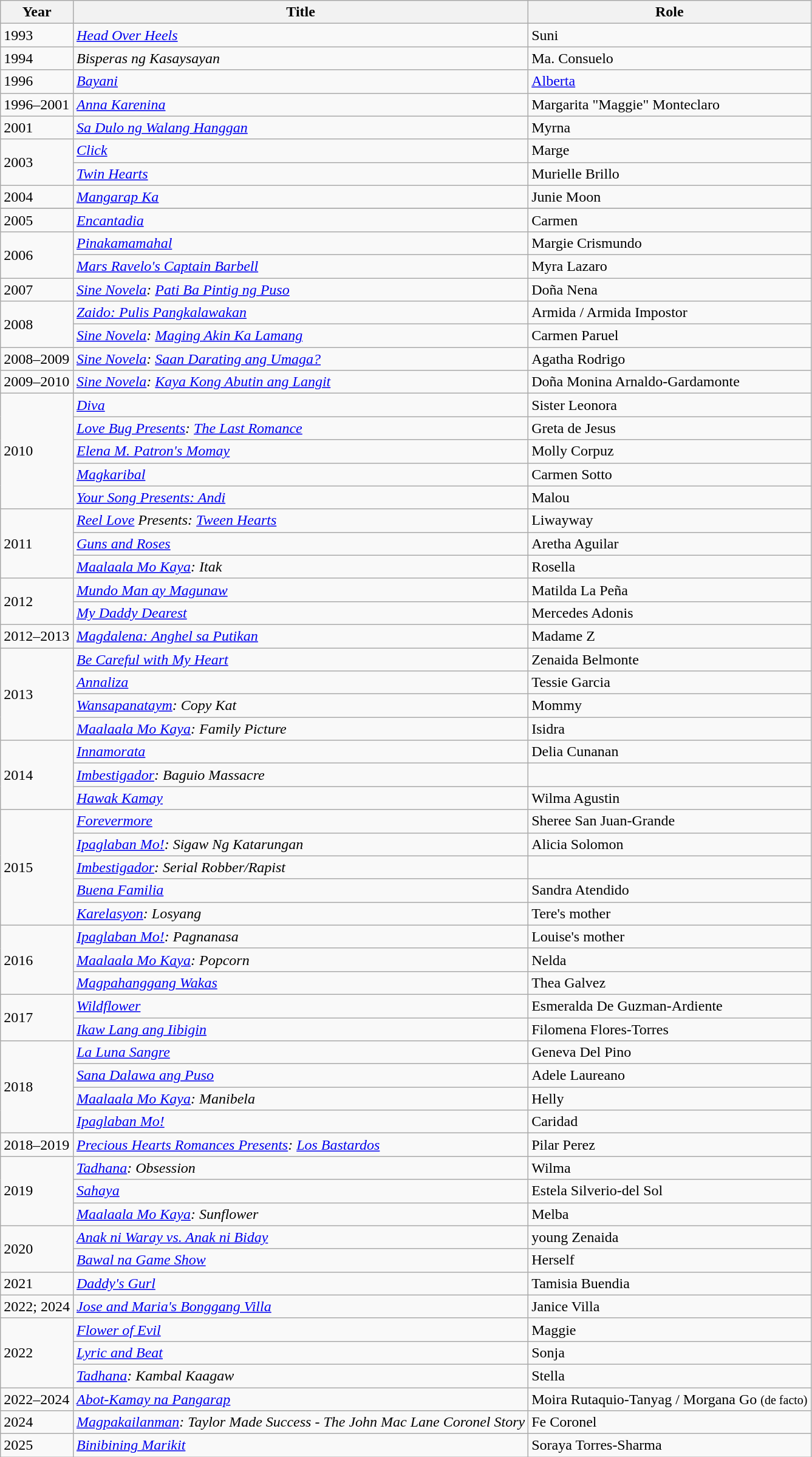<table class="wikitable sortable">
<tr>
<th>Year</th>
<th>Title</th>
<th>Role</th>
</tr>
<tr>
<td>1993</td>
<td><em><a href='#'>Head Over Heels</a></em></td>
<td>Suni</td>
</tr>
<tr>
<td>1994</td>
<td><em>Bisperas ng Kasaysayan</em></td>
<td>Ma. Consuelo</td>
</tr>
<tr>
<td>1996</td>
<td><em><a href='#'>Bayani</a></em></td>
<td><a href='#'>Alberta</a></td>
</tr>
<tr>
<td>1996–2001</td>
<td><em><a href='#'>Anna Karenina</a></em></td>
<td>Margarita "Maggie" Monteclaro</td>
</tr>
<tr>
<td>2001</td>
<td><em><a href='#'>Sa Dulo ng Walang Hanggan</a></em></td>
<td>Myrna</td>
</tr>
<tr>
<td rowspan="2">2003</td>
<td><em><a href='#'>Click</a></em></td>
<td>Marge</td>
</tr>
<tr>
<td><em><a href='#'>Twin Hearts</a></em></td>
<td>Murielle Brillo</td>
</tr>
<tr>
<td>2004</td>
<td><em><a href='#'>Mangarap Ka</a></em></td>
<td>Junie Moon</td>
</tr>
<tr>
</tr>
<tr>
<td>2005</td>
<td><em><a href='#'>Encantadia</a></em></td>
<td>Carmen</td>
</tr>
<tr>
<td rowspan="2">2006</td>
<td><em><a href='#'>Pinakamamahal</a></em></td>
<td>Margie Crismundo</td>
</tr>
<tr>
<td><em><a href='#'>Mars Ravelo's Captain Barbell</a></em></td>
<td>Myra Lazaro</td>
</tr>
<tr>
<td>2007</td>
<td><em><a href='#'>Sine Novela</a>: <a href='#'>Pati Ba Pintig ng Puso</a></em></td>
<td>Doña Nena</td>
</tr>
<tr>
<td rowspan="2">2008</td>
<td><em><a href='#'>Zaido: Pulis Pangkalawakan</a></em></td>
<td>Armida / Armida Impostor</td>
</tr>
<tr>
<td><em><a href='#'>Sine Novela</a>: <a href='#'>Maging Akin Ka Lamang</a></em></td>
<td>Carmen Paruel</td>
</tr>
<tr>
<td>2008–2009</td>
<td><em><a href='#'>Sine Novela</a>: <a href='#'>Saan Darating ang Umaga?</a></em></td>
<td>Agatha Rodrigo</td>
</tr>
<tr>
<td>2009–2010</td>
<td><em><a href='#'>Sine Novela</a>: <a href='#'>Kaya Kong Abutin ang Langit</a></em></td>
<td>Doña Monina Arnaldo-Gardamonte</td>
</tr>
<tr>
<td rowspan="5">2010</td>
<td><em><a href='#'>Diva</a></em></td>
<td>Sister Leonora</td>
</tr>
<tr>
<td><em><a href='#'>Love Bug Presents</a>: <a href='#'>The Last Romance</a></em></td>
<td>Greta de Jesus</td>
</tr>
<tr>
<td><em><a href='#'>Elena M. Patron's Momay</a></em></td>
<td>Molly Corpuz</td>
</tr>
<tr>
<td><em><a href='#'>Magkaribal</a></em></td>
<td>Carmen Sotto</td>
</tr>
<tr>
<td><em><a href='#'>Your Song Presents: Andi</a></em></td>
<td>Malou</td>
</tr>
<tr>
<td rowspan="3">2011</td>
<td><em><a href='#'>Reel Love</a> Presents: <a href='#'>Tween Hearts</a></em></td>
<td>Liwayway</td>
</tr>
<tr>
<td><em><a href='#'>Guns and Roses</a></em></td>
<td>Aretha Aguilar</td>
</tr>
<tr>
<td><em><a href='#'>Maalaala Mo Kaya</a>: Itak</em></td>
<td>Rosella</td>
</tr>
<tr>
<td rowspan="2">2012</td>
<td><em><a href='#'>Mundo Man ay Magunaw</a></em></td>
<td>Matilda La Peña</td>
</tr>
<tr>
<td><em><a href='#'>My Daddy Dearest</a></em></td>
<td>Mercedes Adonis</td>
</tr>
<tr>
<td>2012–2013</td>
<td><em><a href='#'>Magdalena: Anghel sa Putikan</a></em></td>
<td>Madame Z</td>
</tr>
<tr>
<td rowspan="4">2013</td>
<td><em><a href='#'>Be Careful with My Heart</a></em></td>
<td>Zenaida Belmonte</td>
</tr>
<tr>
<td><em><a href='#'>Annaliza</a></em></td>
<td>Tessie Garcia</td>
</tr>
<tr>
<td><em><a href='#'>Wansapanataym</a>: Copy Kat</em></td>
<td>Mommy</td>
</tr>
<tr>
<td><em><a href='#'>Maalaala Mo Kaya</a>: Family Picture</em></td>
<td>Isidra</td>
</tr>
<tr>
<td rowspan="3">2014</td>
<td><em><a href='#'>Innamorata</a></em></td>
<td>Delia Cunanan</td>
</tr>
<tr>
<td><em><a href='#'>Imbestigador</a>: Baguio Massacre</em></td>
</tr>
<tr>
<td><em><a href='#'>Hawak Kamay</a></em></td>
<td>Wilma Agustin</td>
</tr>
<tr>
<td rowspan="5">2015</td>
<td><em><a href='#'>Forevermore</a></em></td>
<td>Sheree San Juan-Grande</td>
</tr>
<tr>
<td><em><a href='#'>Ipaglaban Mo!</a>: Sigaw Ng Katarungan</em></td>
<td>Alicia Solomon</td>
</tr>
<tr>
<td><em><a href='#'>Imbestigador</a>: Serial Robber/Rapist</em></td>
<td></td>
</tr>
<tr>
<td><em><a href='#'>Buena Familia</a></em></td>
<td>Sandra Atendido</td>
</tr>
<tr>
<td><em><a href='#'>Karelasyon</a>: Losyang</em></td>
<td>Tere's mother</td>
</tr>
<tr>
<td rowspan="3">2016</td>
<td><em><a href='#'>Ipaglaban Mo!</a>: Pagnanasa</em></td>
<td>Louise's mother</td>
</tr>
<tr>
<td><em><a href='#'>Maalaala Mo Kaya</a>: Popcorn</em></td>
<td>Nelda</td>
</tr>
<tr>
<td><em><a href='#'>Magpahanggang Wakas</a></em></td>
<td>Thea Galvez</td>
</tr>
<tr>
<td rowspan="2">2017</td>
<td><em><a href='#'>Wildflower</a></em></td>
<td>Esmeralda De Guzman-Ardiente</td>
</tr>
<tr>
<td><em><a href='#'>Ikaw Lang ang Iibigin</a></em></td>
<td>Filomena Flores-Torres</td>
</tr>
<tr>
<td rowspan="4">2018</td>
<td><em><a href='#'>La Luna Sangre</a></em></td>
<td>Geneva Del Pino</td>
</tr>
<tr>
<td><em><a href='#'>Sana Dalawa ang Puso</a></em></td>
<td>Adele Laureano</td>
</tr>
<tr>
<td><em><a href='#'>Maalaala Mo Kaya</a>: Manibela</em></td>
<td>Helly</td>
</tr>
<tr>
<td><em><a href='#'>Ipaglaban Mo!</a></em></td>
<td>Caridad</td>
</tr>
<tr>
<td>2018–2019</td>
<td><em><a href='#'>Precious Hearts Romances Presents</a>: <a href='#'>Los Bastardos</a></em></td>
<td>Pilar Perez</td>
</tr>
<tr>
<td rowspan="3">2019</td>
<td><em><a href='#'>Tadhana</a>: Obsession</em></td>
<td>Wilma</td>
</tr>
<tr>
<td><em><a href='#'>Sahaya</a></em></td>
<td>Estela Silverio-del Sol</td>
</tr>
<tr>
<td><em><a href='#'>Maalaala Mo Kaya</a>: Sunflower</em></td>
<td>Melba</td>
</tr>
<tr>
<td rowspan="2">2020</td>
<td><em><a href='#'>Anak ni Waray vs. Anak ni Biday</a></em></td>
<td>young Zenaida</td>
</tr>
<tr>
<td><em><a href='#'>Bawal na Game Show</a></em></td>
<td>Herself</td>
</tr>
<tr>
<td>2021</td>
<td><em><a href='#'>Daddy's Gurl</a></em></td>
<td>Tamisia Buendia</td>
</tr>
<tr>
<td>2022; 2024</td>
<td><em><a href='#'>Jose and Maria's Bonggang Villa</a></em></td>
<td>Janice Villa</td>
</tr>
<tr>
<td rowspan="3">2022</td>
<td><em><a href='#'>Flower of Evil</a></em></td>
<td>Maggie</td>
</tr>
<tr>
<td><em><a href='#'>Lyric and Beat</a></em></td>
<td>Sonja</td>
</tr>
<tr>
<td><em><a href='#'>Tadhana</a>: Kambal Kaagaw</em></td>
<td>Stella</td>
</tr>
<tr>
<td>2022–2024</td>
<td><em><a href='#'>Abot-Kamay na Pangarap</a></em></td>
<td>Moira Rutaquio-Tanyag / Morgana Go <small>(de facto)</small></td>
</tr>
<tr>
<td>2024</td>
<td><em><a href='#'>Magpakailanman</a>: Taylor Made Success - The John Mac Lane Coronel Story</em></td>
<td>Fe Coronel</td>
</tr>
<tr>
<td>2025</td>
<td><a href='#'><em>Binibining Marikit</em></a></td>
<td>Soraya Torres-Sharma</td>
</tr>
</table>
